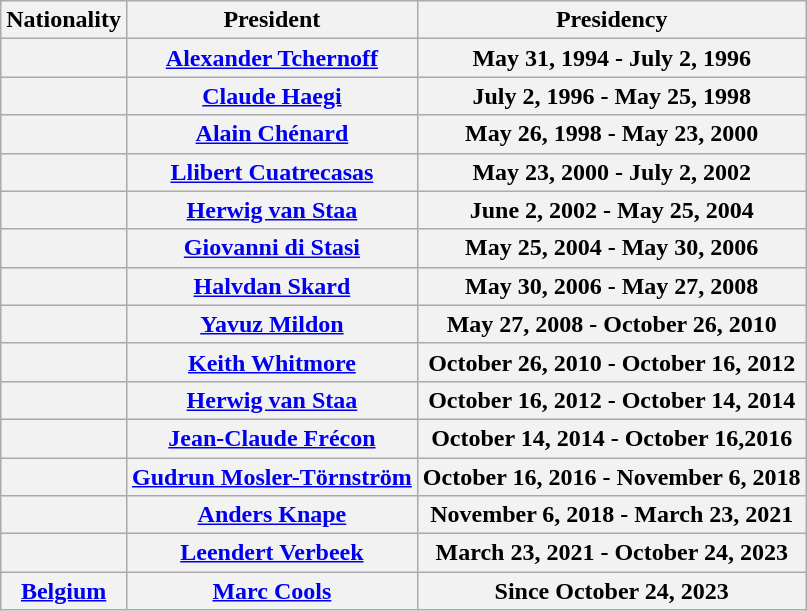<table class="wikitable">
<tr>
<th>Nationality</th>
<th>President</th>
<th>Presidency</th>
</tr>
<tr>
<th></th>
<th><a href='#'>Alexander Tchernoff</a></th>
<th>May 31, 1994 - July 2, 1996</th>
</tr>
<tr>
<th></th>
<th><a href='#'>Claude Haegi</a></th>
<th>July 2, 1996 - May 25, 1998</th>
</tr>
<tr>
<th></th>
<th><a href='#'>Alain Chénard</a></th>
<th>May 26, 1998 - May 23, 2000</th>
</tr>
<tr>
<th></th>
<th><a href='#'>Llibert Cuatrecasas</a></th>
<th>May 23, 2000 - July 2, 2002</th>
</tr>
<tr>
<th></th>
<th><a href='#'>Herwig van Staa</a></th>
<th>June 2, 2002 - May 25, 2004</th>
</tr>
<tr>
<th></th>
<th><a href='#'>Giovanni di Stasi</a></th>
<th>May 25, 2004 - May 30, 2006</th>
</tr>
<tr>
<th></th>
<th><a href='#'>Halvdan Skard</a></th>
<th>May 30, 2006 - May 27, 2008</th>
</tr>
<tr>
<th></th>
<th><a href='#'>Yavuz Mildon</a></th>
<th>May 27, 2008 - October 26, 2010</th>
</tr>
<tr>
<th></th>
<th><a href='#'>Keith Whitmore</a></th>
<th>October 26, 2010 - October 16, 2012</th>
</tr>
<tr>
<th></th>
<th><a href='#'>Herwig van Staa</a></th>
<th>October 16, 2012 - October 14, 2014</th>
</tr>
<tr>
<th></th>
<th><a href='#'>Jean-Claude Frécon</a></th>
<th>October 14, 2014 - October 16,2016</th>
</tr>
<tr>
<th></th>
<th><a href='#'>Gudrun Mosler-Törnström</a></th>
<th>October 16, 2016 - November 6, 2018</th>
</tr>
<tr>
<th></th>
<th><a href='#'>Anders Knape</a></th>
<th>November 6, 2018 - March 23, 2021</th>
</tr>
<tr>
<th></th>
<th><a href='#'>Leendert Verbeek</a></th>
<th>March 23, 2021 - October 24, 2023</th>
</tr>
<tr>
<th> <a href='#'>Belgium</a></th>
<th><a href='#'>Marc Cools</a></th>
<th>Since October 24, 2023</th>
</tr>
</table>
